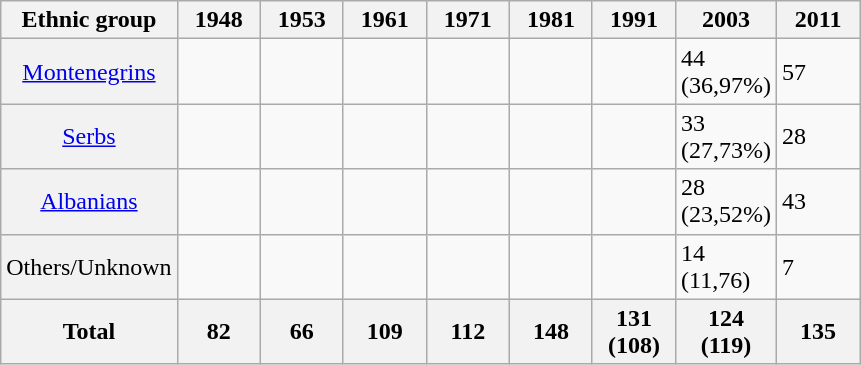<table class="wikitable">
<tr>
<th>Ethnic group</th>
<th style="width: 3em;">1948</th>
<th style="width: 3em;">1953</th>
<th style="width: 3em;">1961</th>
<th style="width: 3em;">1971</th>
<th style="width: 3em;">1981</th>
<th style="width: 3em;">1991</th>
<th style="width: 3em;">2003</th>
<th style="width: 3em;">2011</th>
</tr>
<tr>
<th style="font-weight: normal;"><a href='#'>Montenegrins</a></th>
<td></td>
<td></td>
<td></td>
<td></td>
<td></td>
<td></td>
<td>44 (36,97%)</td>
<td>57</td>
</tr>
<tr>
<th style="font-weight: normal;"><a href='#'>Serbs</a></th>
<td></td>
<td></td>
<td></td>
<td></td>
<td></td>
<td></td>
<td>33 (27,73%)</td>
<td>28</td>
</tr>
<tr>
<th style="font-weight: normal;"><a href='#'>Albanians</a></th>
<td></td>
<td></td>
<td></td>
<td></td>
<td></td>
<td></td>
<td>28 (23,52%)</td>
<td>43</td>
</tr>
<tr>
<th style="font-weight: normal;">Others/Unknown</th>
<td></td>
<td></td>
<td></td>
<td></td>
<td></td>
<td></td>
<td>14 (11,76)</td>
<td>7 </td>
</tr>
<tr>
<th>Total</th>
<th>82</th>
<th>66</th>
<th>109</th>
<th>112</th>
<th>148</th>
<th>131 (108)</th>
<th>124 (119)</th>
<th>135</th>
</tr>
</table>
